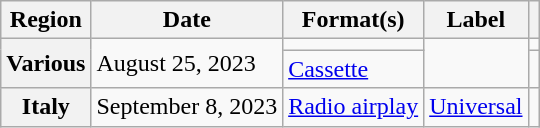<table class="wikitable plainrowheaders">
<tr>
<th scope="col">Region</th>
<th scope="col">Date</th>
<th scope="col">Format(s)</th>
<th scope="col">Label</th>
<th scope="col"></th>
</tr>
<tr>
<th scope="row" rowspan="2">Various</th>
<td rowspan="2">August 25, 2023</td>
<td></td>
<td rowspan="2"></td>
<td align="center"></td>
</tr>
<tr>
<td><a href='#'>Cassette</a></td>
<td align="center"></td>
</tr>
<tr>
<th scope="row">Italy</th>
<td>September 8, 2023</td>
<td><a href='#'>Radio airplay</a></td>
<td><a href='#'>Universal</a></td>
<td align="center"></td>
</tr>
</table>
